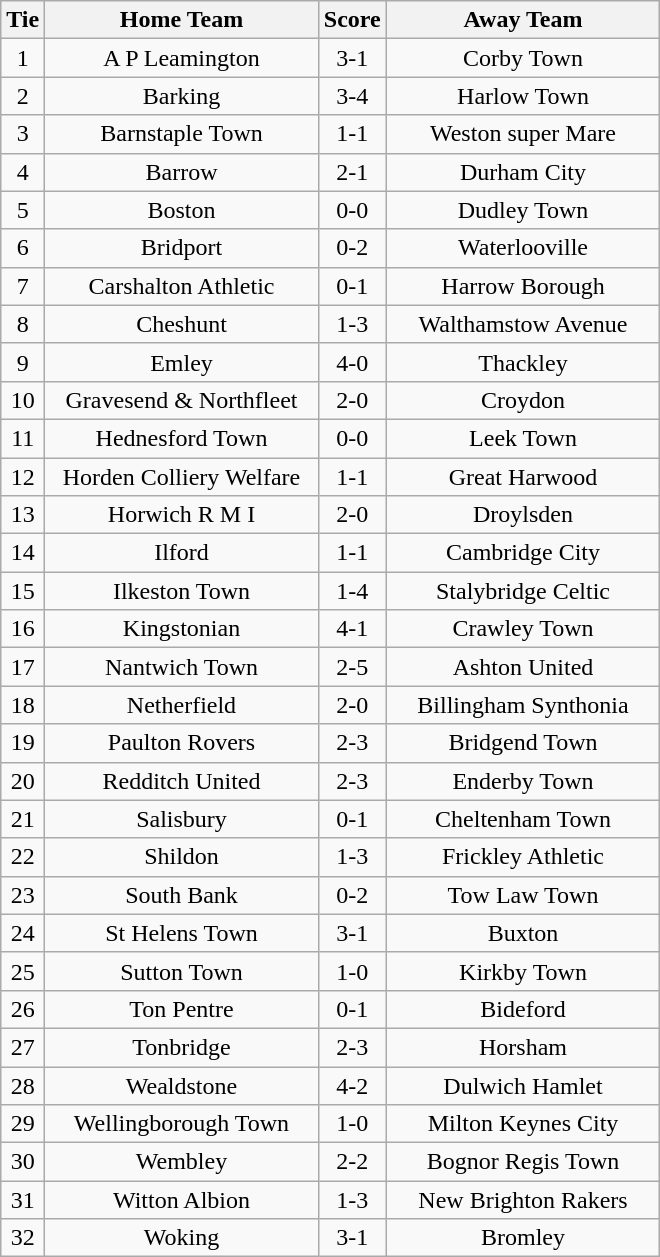<table class="wikitable" style="text-align:center;">
<tr>
<th width=20>Tie</th>
<th width=175>Home Team</th>
<th width=20>Score</th>
<th width=175>Away Team</th>
</tr>
<tr>
<td>1</td>
<td>A P Leamington</td>
<td>3-1</td>
<td>Corby Town</td>
</tr>
<tr>
<td>2</td>
<td>Barking</td>
<td>3-4</td>
<td>Harlow Town</td>
</tr>
<tr>
<td>3</td>
<td>Barnstaple Town</td>
<td>1-1</td>
<td>Weston super Mare</td>
</tr>
<tr>
<td>4</td>
<td>Barrow</td>
<td>2-1</td>
<td>Durham City</td>
</tr>
<tr>
<td>5</td>
<td>Boston</td>
<td>0-0</td>
<td>Dudley Town</td>
</tr>
<tr>
<td>6</td>
<td>Bridport</td>
<td>0-2</td>
<td>Waterlooville</td>
</tr>
<tr>
<td>7</td>
<td>Carshalton Athletic</td>
<td>0-1</td>
<td>Harrow Borough</td>
</tr>
<tr>
<td>8</td>
<td>Cheshunt</td>
<td>1-3</td>
<td>Walthamstow Avenue</td>
</tr>
<tr>
<td>9</td>
<td>Emley</td>
<td>4-0</td>
<td>Thackley</td>
</tr>
<tr>
<td>10</td>
<td>Gravesend & Northfleet</td>
<td>2-0</td>
<td>Croydon</td>
</tr>
<tr>
<td>11</td>
<td>Hednesford Town</td>
<td>0-0</td>
<td>Leek Town</td>
</tr>
<tr>
<td>12</td>
<td>Horden Colliery Welfare</td>
<td>1-1</td>
<td>Great Harwood</td>
</tr>
<tr>
<td>13</td>
<td>Horwich R M I</td>
<td>2-0</td>
<td>Droylsden</td>
</tr>
<tr>
<td>14</td>
<td>Ilford</td>
<td>1-1</td>
<td>Cambridge City</td>
</tr>
<tr>
<td>15</td>
<td>Ilkeston Town</td>
<td>1-4</td>
<td>Stalybridge Celtic</td>
</tr>
<tr>
<td>16</td>
<td>Kingstonian</td>
<td>4-1</td>
<td>Crawley Town</td>
</tr>
<tr>
<td>17</td>
<td>Nantwich Town</td>
<td>2-5</td>
<td>Ashton United</td>
</tr>
<tr>
<td>18</td>
<td>Netherfield</td>
<td>2-0</td>
<td>Billingham Synthonia</td>
</tr>
<tr>
<td>19</td>
<td>Paulton Rovers</td>
<td>2-3</td>
<td>Bridgend Town</td>
</tr>
<tr>
<td>20</td>
<td>Redditch United</td>
<td>2-3</td>
<td>Enderby Town</td>
</tr>
<tr>
<td>21</td>
<td>Salisbury</td>
<td>0-1</td>
<td>Cheltenham Town</td>
</tr>
<tr>
<td>22</td>
<td>Shildon</td>
<td>1-3</td>
<td>Frickley Athletic</td>
</tr>
<tr>
<td>23</td>
<td>South Bank</td>
<td>0-2</td>
<td>Tow Law Town</td>
</tr>
<tr>
<td>24</td>
<td>St Helens Town</td>
<td>3-1</td>
<td>Buxton</td>
</tr>
<tr>
<td>25</td>
<td>Sutton Town</td>
<td>1-0</td>
<td>Kirkby Town</td>
</tr>
<tr>
<td>26</td>
<td>Ton Pentre</td>
<td>0-1</td>
<td>Bideford</td>
</tr>
<tr>
<td>27</td>
<td>Tonbridge</td>
<td>2-3</td>
<td>Horsham</td>
</tr>
<tr>
<td>28</td>
<td>Wealdstone</td>
<td>4-2</td>
<td>Dulwich Hamlet</td>
</tr>
<tr>
<td>29</td>
<td>Wellingborough Town</td>
<td>1-0</td>
<td>Milton Keynes City</td>
</tr>
<tr>
<td>30</td>
<td>Wembley</td>
<td>2-2</td>
<td>Bognor Regis Town</td>
</tr>
<tr>
<td>31</td>
<td>Witton Albion</td>
<td>1-3</td>
<td>New Brighton Rakers</td>
</tr>
<tr>
<td>32</td>
<td>Woking</td>
<td>3-1</td>
<td>Bromley</td>
</tr>
</table>
